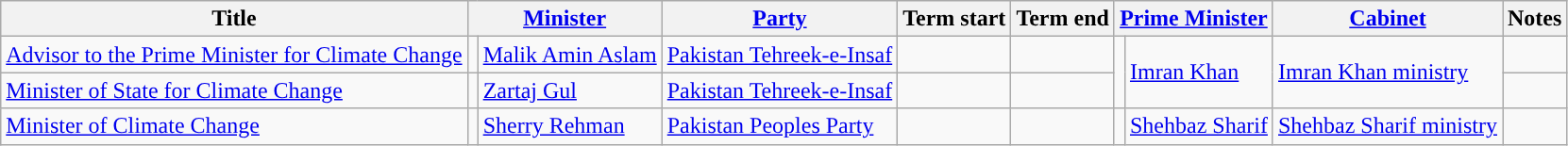<table class="wikitable sortable">
<tr>
<th>Title</th>
<th colspan=2><a href='#'>Minister</a></th>
<th><a href='#'>Party</a></th>
<th>Term start</th>
<th>Term end</th>
<th colspan=2><a href='#'>Prime Minister</a></th>
<th><a href='#'>Cabinet</a></th>
<th class="unsortable">Notes</th>
</tr>
<tr>
<td><a href='#'>Advisor to the Prime Minister for Climate Change</a></td>
<td style="color:inherit;background:"></td>
<td><a href='#'>Malik Amin Aslam</a></td>
<td><a href='#'>Pakistan Tehreek-e-Insaf</a></td>
<td></td>
<td></td>
<td rowspan=2 bgcolor=></td>
<td rowspan=2><a href='#'>Imran Khan</a></td>
<td rowspan=2><a href='#'>Imran Khan ministry</a></td>
<td></td>
</tr>
<tr>
<td><a href='#'>Minister of State for Climate Change</a></td>
<td style="color:inherit;background:"></td>
<td><a href='#'>Zartaj Gul</a></td>
<td><a href='#'>Pakistan Tehreek-e-Insaf</a></td>
<td></td>
<td></td>
<td></td>
</tr>
<tr>
<td><a href='#'>Minister of Climate Change</a></td>
<td style="color:inherit;background:"></td>
<td><a href='#'>Sherry Rehman</a></td>
<td><a href='#'>Pakistan Peoples Party</a></td>
<td></td>
<td></td>
<td style="color:inherit;background:"></td>
<td><a href='#'>Shehbaz Sharif</a></td>
<td><a href='#'>Shehbaz Sharif ministry</a></td>
<td></td>
</tr>
</table>
